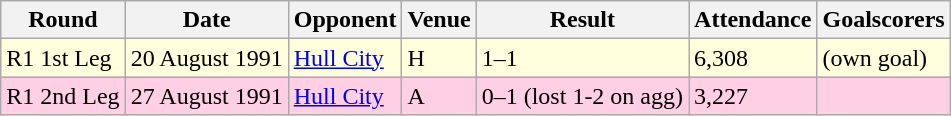<table class="wikitable">
<tr>
<th>Round</th>
<th>Date</th>
<th>Opponent</th>
<th>Venue</th>
<th>Result</th>
<th>Attendance</th>
<th>Goalscorers</th>
</tr>
<tr style="background-color: #ffffdd;">
<td>R1 1st Leg</td>
<td>20 August 1991</td>
<td><a href='#'>Hull City</a></td>
<td>H</td>
<td>1–1</td>
<td>6,308</td>
<td>(own goal)</td>
</tr>
<tr style="background-color: #ffd0e3;">
<td>R1 2nd Leg</td>
<td>27 August 1991</td>
<td><a href='#'>Hull City</a></td>
<td>A</td>
<td>0–1 (lost 1-2 on agg)</td>
<td>3,227</td>
<td></td>
</tr>
</table>
